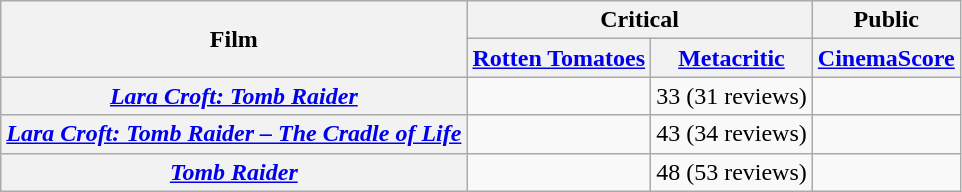<table class="wikitable plainrowheaders sortable" style="text-align: center;">
<tr>
<th scope="col" rowspan="2">Film</th>
<th scope="col" colspan="2">Critical</th>
<th colspan="2" scope="col">Public</th>
</tr>
<tr>
<th scope="col"><a href='#'>Rotten Tomatoes</a></th>
<th scope="col"><a href='#'>Metacritic</a></th>
<th scope="col"><a href='#'>CinemaScore</a></th>
</tr>
<tr>
<th scope="row"><em><a href='#'>Lara Croft: Tomb Raider</a></em></th>
<td></td>
<td>33 (31 reviews)</td>
<td></td>
</tr>
<tr>
<th scope="row"><em><a href='#'>Lara Croft: Tomb Raider – The Cradle of Life</a></em></th>
<td></td>
<td>43 (34 reviews)</td>
<td></td>
</tr>
<tr>
<th scope="row"><em><a href='#'>Tomb Raider</a></em></th>
<td></td>
<td>48 (53 reviews)</td>
<td></td>
</tr>
</table>
